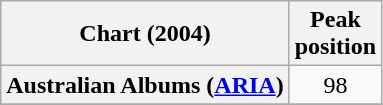<table class="wikitable sortable plainrowheaders" style="text-align:center">
<tr>
<th scope="col">Chart (2004)</th>
<th scope="col">Peak<br>position</th>
</tr>
<tr>
<th scope="row">Australian Albums (<a href='#'>ARIA</a>)</th>
<td>98</td>
</tr>
<tr>
</tr>
</table>
